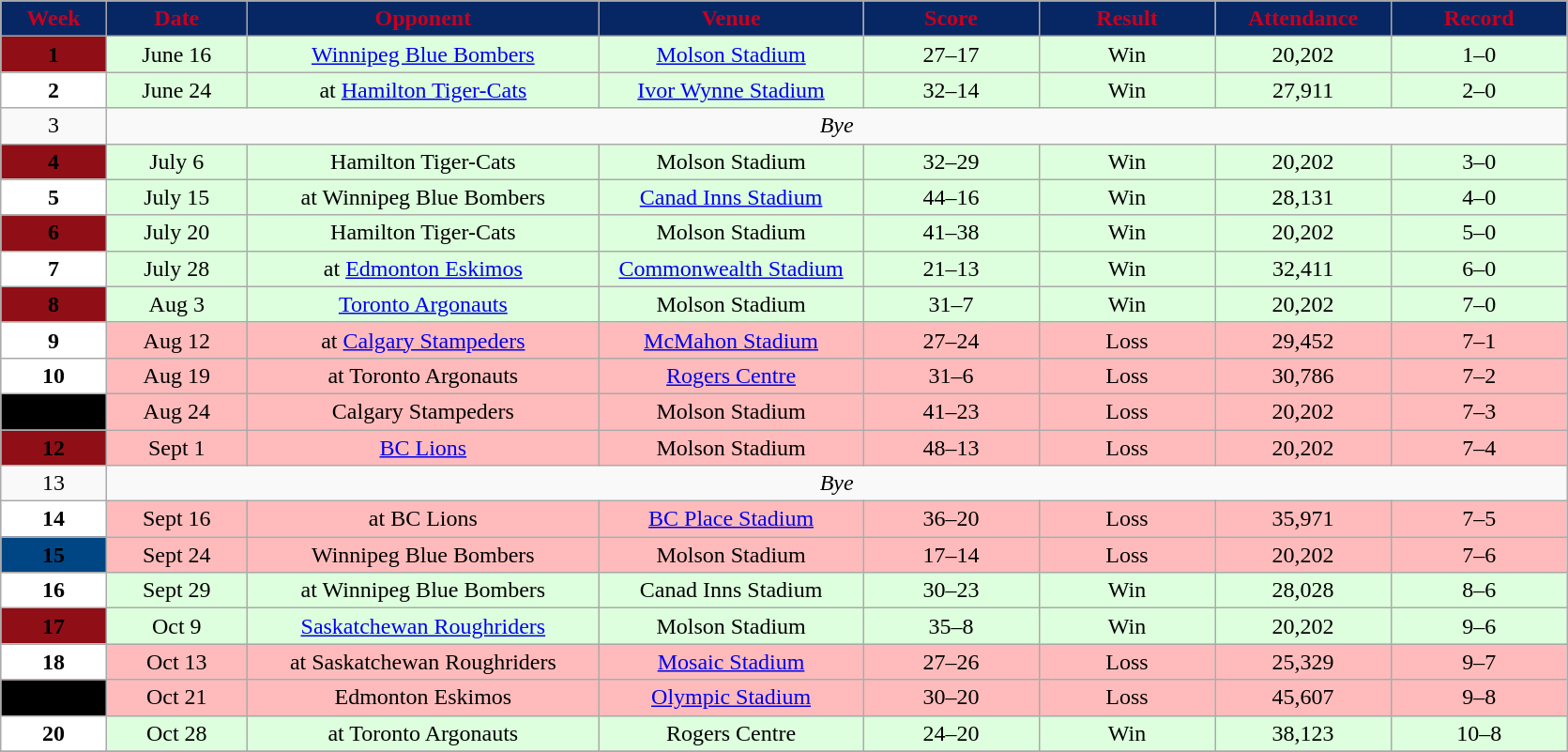<table class="wikitable sortable sortable" style="font-size: 100%; text-align: center;">
<tr>
<th style="background:#072764;color:#c6011f;" width="6%">Week</th>
<th style="background:#072764;color:#c6011f;" width="8%">Date</th>
<th style="background:#072764;color:#c6011f;" width="20%">Opponent</th>
<th style="background:#072764;color:#c6011f;" width="15%">Venue</th>
<th style="background:#072764;color:#c6011f;" width="10%">Score</th>
<th style="background:#072764;color:#c6011f;" width="10%">Result</th>
<th style="background:#072764;color:#c6011f;" width="10%">Attendance</th>
<th style="background:#072764;color:#c6011f;" width="10%">Record</th>
</tr>
<tr bgcolor="ddffdd">
<td style="text-align:center; background:#900F17;"><span><strong>1</strong></span></td>
<td>June 16</td>
<td><a href='#'>Winnipeg Blue Bombers</a></td>
<td><a href='#'>Molson Stadium</a></td>
<td>27–17</td>
<td>Win</td>
<td>20,202</td>
<td>1–0</td>
</tr>
<tr bgcolor="ddffdd">
<td style="text-align:center; background:white;"><span><strong>2</strong></span></td>
<td>June 24</td>
<td>at <a href='#'>Hamilton Tiger-Cats</a></td>
<td><a href='#'>Ivor Wynne Stadium</a></td>
<td>32–14</td>
<td>Win</td>
<td>27,911</td>
<td>2–0</td>
</tr>
<tr align="center">
<td>3</td>
<td colSpan=56 align="center"><em>Bye</em></td>
</tr>
<tr bgcolor="ddffdd">
<td style="text-align:center; background:#900F17;"><span><strong>4</strong></span></td>
<td>July 6</td>
<td>Hamilton Tiger-Cats</td>
<td>Molson Stadium</td>
<td>32–29</td>
<td>Win</td>
<td>20,202</td>
<td>3–0</td>
</tr>
<tr bgcolor="ddffdd">
<td style="text-align:center; background:white;"><span><strong>5</strong></span></td>
<td>July 15</td>
<td>at Winnipeg Blue Bombers</td>
<td><a href='#'>Canad Inns Stadium</a></td>
<td>44–16</td>
<td>Win</td>
<td>28,131</td>
<td>4–0</td>
</tr>
<tr bgcolor="ddffdd">
<td style="text-align:center; background:#900F17;"><span><strong>6</strong></span></td>
<td>July 20</td>
<td>Hamilton Tiger-Cats</td>
<td>Molson Stadium</td>
<td>41–38</td>
<td>Win</td>
<td>20,202</td>
<td>5–0</td>
</tr>
<tr bgcolor="ddffdd">
<td style="text-align:center; background:white;"><span><strong>7</strong></span></td>
<td>July 28</td>
<td>at <a href='#'>Edmonton Eskimos</a></td>
<td><a href='#'>Commonwealth Stadium</a></td>
<td>21–13</td>
<td>Win</td>
<td>32,411</td>
<td>6–0</td>
</tr>
<tr bgcolor="ddffdd">
<td style="text-align:center; background:#900F17;"><span><strong>8</strong></span></td>
<td>Aug 3</td>
<td><a href='#'>Toronto Argonauts</a></td>
<td>Molson Stadium</td>
<td>31–7</td>
<td>Win</td>
<td>20,202</td>
<td>7–0</td>
</tr>
<tr bgcolor="ffbbbb">
<td style="text-align:center; background:white;"><span><strong>9</strong></span></td>
<td>Aug 12</td>
<td>at <a href='#'>Calgary Stampeders</a></td>
<td><a href='#'>McMahon Stadium</a></td>
<td>27–24</td>
<td>Loss</td>
<td>29,452</td>
<td>7–1</td>
</tr>
<tr bgcolor="ffbbbb">
<td style="text-align:center; background:white;"><span><strong>10</strong></span></td>
<td>Aug 19</td>
<td>at Toronto Argonauts</td>
<td><a href='#'>Rogers Centre</a></td>
<td>31–6</td>
<td>Loss</td>
<td>30,786</td>
<td>7–2</td>
</tr>
<tr bgcolor="ffbbbb">
<td style="text-align:center; background:black;"><span><strong>11</strong></span></td>
<td>Aug 24</td>
<td>Calgary Stampeders</td>
<td>Molson Stadium</td>
<td>41–23</td>
<td>Loss</td>
<td>20,202</td>
<td>7–3</td>
</tr>
<tr bgcolor="ffbbbb">
<td style="text-align:center; background:#900F17;"><span><strong>12</strong></span></td>
<td>Sept 1</td>
<td><a href='#'>BC Lions</a></td>
<td>Molson Stadium</td>
<td>48–13</td>
<td>Loss</td>
<td>20,202</td>
<td>7–4</td>
</tr>
<tr align="center">
<td>13</td>
<td colSpan=56 align="center"><em>Bye</em></td>
</tr>
<tr bgcolor="ffbbbb">
<td style="text-align:center; background:white;"><span><strong>14</strong></span></td>
<td>Sept 16</td>
<td>at BC Lions</td>
<td><a href='#'>BC Place Stadium</a></td>
<td>36–20</td>
<td>Loss</td>
<td>35,971</td>
<td>7–5</td>
</tr>
<tr bgcolor="ffbbbb">
<td style="text-align:center; background:#004684;"><span><strong>15</strong></span></td>
<td>Sept 24</td>
<td>Winnipeg Blue Bombers</td>
<td>Molson Stadium</td>
<td>17–14</td>
<td>Loss</td>
<td>20,202</td>
<td>7–6</td>
</tr>
<tr bgcolor="ddffdd">
<td style="text-align:center; background:white;"><span><strong>16</strong></span></td>
<td>Sept 29</td>
<td>at Winnipeg Blue Bombers</td>
<td>Canad Inns Stadium</td>
<td>30–23</td>
<td>Win</td>
<td>28,028</td>
<td>8–6</td>
</tr>
<tr bgcolor="ddffdd">
<td style="text-align:center; background:#900F17;"><span><strong>17</strong></span></td>
<td>Oct 9</td>
<td><a href='#'>Saskatchewan Roughriders</a></td>
<td>Molson Stadium</td>
<td>35–8</td>
<td>Win</td>
<td>20,202</td>
<td>9–6</td>
</tr>
<tr bgcolor="ffbbbb">
<td style="text-align:center; background:white;"><span><strong>18</strong></span></td>
<td>Oct 13</td>
<td>at Saskatchewan Roughriders</td>
<td><a href='#'>Mosaic Stadium</a></td>
<td>27–26</td>
<td>Loss</td>
<td>25,329</td>
<td>9–7</td>
</tr>
<tr bgcolor="ffbbbb">
<td style="text-align:center; background:black;"><span><strong>19</strong></span></td>
<td>Oct 21</td>
<td>Edmonton Eskimos</td>
<td><a href='#'>Olympic Stadium</a></td>
<td>30–20</td>
<td>Loss</td>
<td>45,607</td>
<td>9–8</td>
</tr>
<tr bgcolor="ddffdd">
<td style="text-align:center; background:white;"><span><strong>20</strong></span></td>
<td>Oct 28</td>
<td>at Toronto Argonauts</td>
<td>Rogers Centre</td>
<td>24–20</td>
<td>Win</td>
<td>38,123</td>
<td>10–8</td>
</tr>
<tr>
</tr>
</table>
